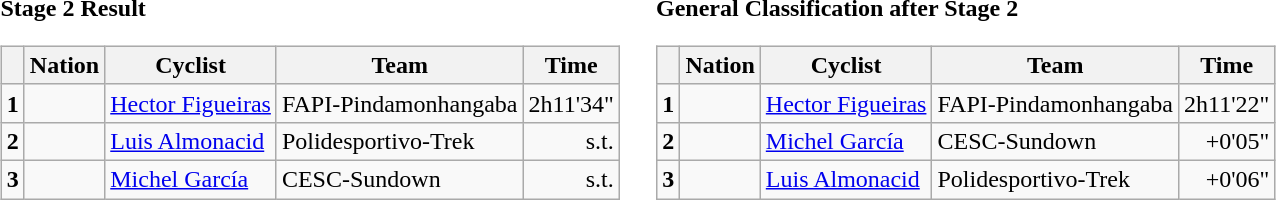<table>
<tr>
<td><strong>Stage 2 Result</strong><br><table class="wikitable">
<tr>
<th></th>
<th>Nation</th>
<th>Cyclist</th>
<th>Team</th>
<th>Time</th>
</tr>
<tr>
<td><strong>1</strong></td>
<td></td>
<td><a href='#'>Hector Figueiras</a></td>
<td>FAPI-Pindamonhangaba</td>
<td align="right">2h11'34"</td>
</tr>
<tr>
<td><strong>2</strong></td>
<td></td>
<td><a href='#'>Luis Almonacid</a></td>
<td>Polidesportivo-Trek</td>
<td align="right">s.t.</td>
</tr>
<tr>
<td><strong>3</strong></td>
<td></td>
<td><a href='#'>Michel García</a></td>
<td>CESC-Sundown</td>
<td align="right">s.t.</td>
</tr>
</table>
</td>
<td></td>
<td><strong>General Classification after Stage 2</strong><br><table class="wikitable">
<tr>
<th></th>
<th>Nation</th>
<th>Cyclist</th>
<th>Team</th>
<th>Time</th>
</tr>
<tr>
<td><strong>1</strong></td>
<td></td>
<td><a href='#'>Hector Figueiras</a></td>
<td>FAPI-Pindamonhangaba</td>
<td align="right">2h11'22"</td>
</tr>
<tr>
<td><strong>2</strong></td>
<td></td>
<td><a href='#'>Michel García</a></td>
<td>CESC-Sundown</td>
<td align="right">+0'05"</td>
</tr>
<tr>
<td><strong>3</strong></td>
<td></td>
<td><a href='#'>Luis Almonacid</a></td>
<td>Polidesportivo-Trek</td>
<td align="right">+0'06"</td>
</tr>
</table>
</td>
</tr>
</table>
